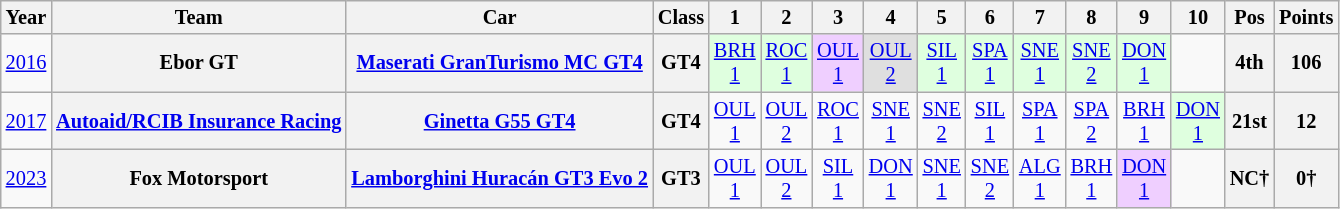<table class="wikitable" style="text-align:center; font-size:85%">
<tr>
<th>Year</th>
<th>Team</th>
<th>Car</th>
<th>Class</th>
<th>1</th>
<th>2</th>
<th>3</th>
<th>4</th>
<th>5</th>
<th>6</th>
<th>7</th>
<th>8</th>
<th>9</th>
<th>10</th>
<th>Pos</th>
<th>Points</th>
</tr>
<tr>
<td><a href='#'>2016</a></td>
<th>Ebor GT</th>
<th><a href='#'>Maserati GranTurismo MC GT4</a></th>
<th>GT4</th>
<td style="background:#DFFFDF;"><a href='#'>BRH<br>1</a><br></td>
<td style="background:#DFFFDF;"><a href='#'>ROC<br>1</a><br></td>
<td style="background:#EFCFFF;"><a href='#'>OUL<br>1</a><br></td>
<td style="background:#DFDFDF;"><a href='#'>OUL<br>2</a><br></td>
<td style="background:#DFFFDF;"><a href='#'>SIL<br>1</a><br></td>
<td style="background:#DFFFDF;"><a href='#'>SPA<br>1</a><br></td>
<td style="background:#DFFFDF;"><a href='#'>SNE<br>1</a><br></td>
<td style="background:#DFFFDF;"><a href='#'>SNE<br>2</a><br></td>
<td style="background:#DFFFDF;"><a href='#'>DON<br>1</a><br></td>
<td></td>
<th>4th</th>
<th>106</th>
</tr>
<tr>
<td><a href='#'>2017</a></td>
<th><a href='#'>Autoaid/RCIB Insurance Racing</a></th>
<th><a href='#'>Ginetta G55 GT4</a></th>
<th>GT4</th>
<td><a href='#'>OUL<br>1</a></td>
<td><a href='#'>OUL<br>2</a></td>
<td><a href='#'>ROC<br>1</a></td>
<td><a href='#'>SNE<br>1</a></td>
<td><a href='#'>SNE<br>2</a></td>
<td><a href='#'>SIL<br>1</a></td>
<td><a href='#'>SPA<br>1</a></td>
<td><a href='#'>SPA<br>2</a></td>
<td><a href='#'>BRH<br>1</a></td>
<td style="background:#DFFFDF;"><a href='#'>DON<br>1</a><br></td>
<th>21st</th>
<th>12</th>
</tr>
<tr>
<td><a href='#'>2023</a></td>
<th>Fox Motorsport</th>
<th><a href='#'>Lamborghini Huracán GT3 Evo 2</a></th>
<th>GT3</th>
<td><a href='#'>OUL<br>1</a></td>
<td><a href='#'>OUL<br>2</a></td>
<td><a href='#'>SIL<br>1</a></td>
<td><a href='#'>DON<br>1</a></td>
<td><a href='#'>SNE<br>1</a></td>
<td><a href='#'>SNE<br>2</a></td>
<td><a href='#'>ALG<br>1</a></td>
<td><a href='#'>BRH<br>1</a></td>
<td style="background:#EFCFFF;"><a href='#'>DON<br>1</a><br></td>
<td></td>
<th>NC†</th>
<th>0†</th>
</tr>
</table>
